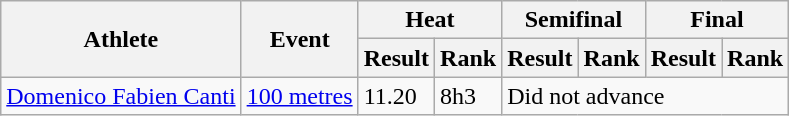<table class=wikitable>
<tr>
<th rowspan=2>Athlete</th>
<th rowspan=2>Event</th>
<th colspan=2>Heat</th>
<th colspan=2>Semifinal</th>
<th colspan=2>Final</th>
</tr>
<tr>
<th>Result</th>
<th>Rank</th>
<th>Result</th>
<th>Rank</th>
<th>Result</th>
<th>Rank</th>
</tr>
<tr>
<td><a href='#'>Domenico Fabien Canti</a></td>
<td><a href='#'>100 metres</a></td>
<td>11.20</td>
<td>8h3</td>
<td colspan=4>Did not advance</td>
</tr>
</table>
